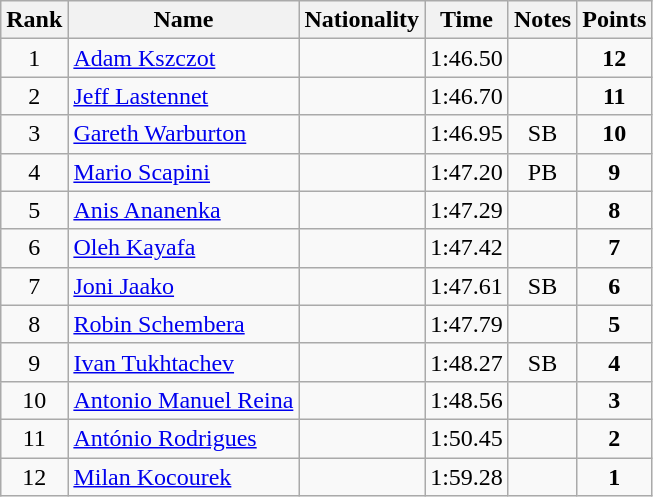<table class="wikitable sortable" style="text-align:center">
<tr>
<th>Rank</th>
<th>Name</th>
<th>Nationality</th>
<th>Time</th>
<th>Notes</th>
<th>Points</th>
</tr>
<tr>
<td>1</td>
<td align=left><a href='#'>Adam Kszczot</a></td>
<td align=left></td>
<td>1:46.50</td>
<td></td>
<td><strong>12</strong></td>
</tr>
<tr>
<td>2</td>
<td align=left><a href='#'>Jeff Lastennet</a></td>
<td align=left></td>
<td>1:46.70</td>
<td></td>
<td><strong>11</strong></td>
</tr>
<tr>
<td>3</td>
<td align=left><a href='#'>Gareth Warburton</a></td>
<td align=left></td>
<td>1:46.95</td>
<td>SB</td>
<td><strong>10</strong></td>
</tr>
<tr>
<td>4</td>
<td align=left><a href='#'>Mario Scapini</a></td>
<td align=left></td>
<td>1:47.20</td>
<td>PB</td>
<td><strong>9</strong></td>
</tr>
<tr>
<td>5</td>
<td align=left><a href='#'>Anis Ananenka</a></td>
<td align=left></td>
<td>1:47.29</td>
<td></td>
<td><strong>8</strong></td>
</tr>
<tr>
<td>6</td>
<td align=left><a href='#'>Oleh Kayafa</a></td>
<td align=left></td>
<td>1:47.42</td>
<td></td>
<td><strong>7</strong></td>
</tr>
<tr>
<td>7</td>
<td align=left><a href='#'>Joni Jaako</a></td>
<td align=left></td>
<td>1:47.61</td>
<td>SB</td>
<td><strong>6</strong></td>
</tr>
<tr>
<td>8</td>
<td align=left><a href='#'>Robin Schembera</a></td>
<td align=left></td>
<td>1:47.79</td>
<td></td>
<td><strong>5</strong></td>
</tr>
<tr>
<td>9</td>
<td align=left><a href='#'>Ivan Tukhtachev</a></td>
<td align=left></td>
<td>1:48.27</td>
<td>SB</td>
<td><strong>4</strong></td>
</tr>
<tr>
<td>10</td>
<td align=left><a href='#'>Antonio Manuel Reina</a></td>
<td align=left></td>
<td>1:48.56</td>
<td></td>
<td><strong>3</strong></td>
</tr>
<tr>
<td>11</td>
<td align=left><a href='#'>António Rodrigues</a></td>
<td align=left></td>
<td>1:50.45</td>
<td></td>
<td><strong>2</strong></td>
</tr>
<tr>
<td>12</td>
<td align=left><a href='#'>Milan Kocourek</a></td>
<td align=left></td>
<td>1:59.28</td>
<td></td>
<td><strong>1</strong></td>
</tr>
</table>
